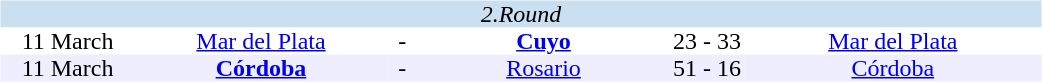<table width=700>
<tr>
<td width=700 valign="top"><br><table border=0 cellspacing=0 cellpadding=0 style="font-size: 100%; border-collapse: collapse;" width=100%>
<tr bgcolor="#CADFF0">
<td style="font-size:100%"; align="center" colspan="6"><em>2.Round</em></td>
</tr>
<tr align=center bgcolor=#FFFFFF>
<td width=90>11 March</td>
<td width=170><a href='#'>Mar del Plata</a></td>
<td width=20>-</td>
<td width=170><strong><a href='#'>Cuyo</a></strong></td>
<td width=50>23 - 33</td>
<td width=200><a href='#'>Mar del Plata</a></td>
</tr>
<tr align=center bgcolor=#EEEEFF>
<td width=90>11 March</td>
<td width=170><strong><a href='#'>Córdoba</a></strong></td>
<td width=20>-</td>
<td width=170><a href='#'>Rosario</a></td>
<td width=50>51 - 16</td>
<td width=200><a href='#'>Córdoba</a></td>
</tr>
</table>
</td>
</tr>
</table>
